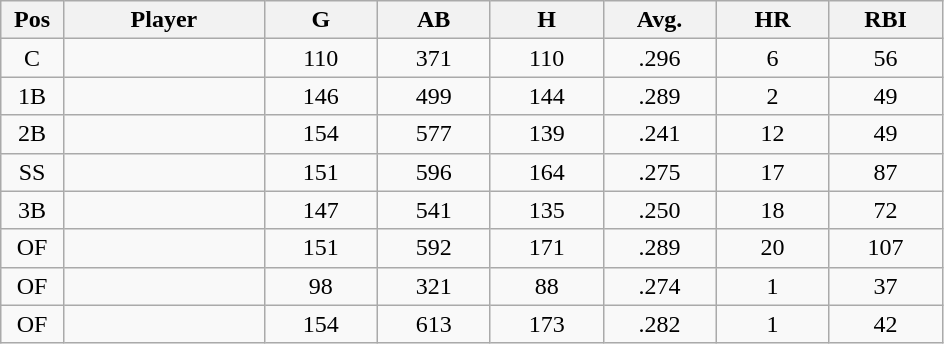<table class="wikitable sortable">
<tr>
<th bgcolor="#DDDDFF" width="5%">Pos</th>
<th bgcolor="#DDDDFF" width="16%">Player</th>
<th bgcolor="#DDDDFF" width="9%">G</th>
<th bgcolor="#DDDDFF" width="9%">AB</th>
<th bgcolor="#DDDDFF" width="9%">H</th>
<th bgcolor="#DDDDFF" width="9%">Avg.</th>
<th bgcolor="#DDDDFF" width="9%">HR</th>
<th bgcolor="#DDDDFF" width="9%">RBI</th>
</tr>
<tr align="center">
<td>C</td>
<td></td>
<td>110</td>
<td>371</td>
<td>110</td>
<td>.296</td>
<td>6</td>
<td>56</td>
</tr>
<tr align="center">
<td>1B</td>
<td></td>
<td>146</td>
<td>499</td>
<td>144</td>
<td>.289</td>
<td>2</td>
<td>49</td>
</tr>
<tr align="center">
<td>2B</td>
<td></td>
<td>154</td>
<td>577</td>
<td>139</td>
<td>.241</td>
<td>12</td>
<td>49</td>
</tr>
<tr align="center">
<td>SS</td>
<td></td>
<td>151</td>
<td>596</td>
<td>164</td>
<td>.275</td>
<td>17</td>
<td>87</td>
</tr>
<tr align="center">
<td>3B</td>
<td></td>
<td>147</td>
<td>541</td>
<td>135</td>
<td>.250</td>
<td>18</td>
<td>72</td>
</tr>
<tr align="center">
<td>OF</td>
<td></td>
<td>151</td>
<td>592</td>
<td>171</td>
<td>.289</td>
<td>20</td>
<td>107</td>
</tr>
<tr align="center">
<td>OF</td>
<td></td>
<td>98</td>
<td>321</td>
<td>88</td>
<td>.274</td>
<td>1</td>
<td>37</td>
</tr>
<tr align="center">
<td>OF</td>
<td></td>
<td>154</td>
<td>613</td>
<td>173</td>
<td>.282</td>
<td>1</td>
<td>42</td>
</tr>
</table>
